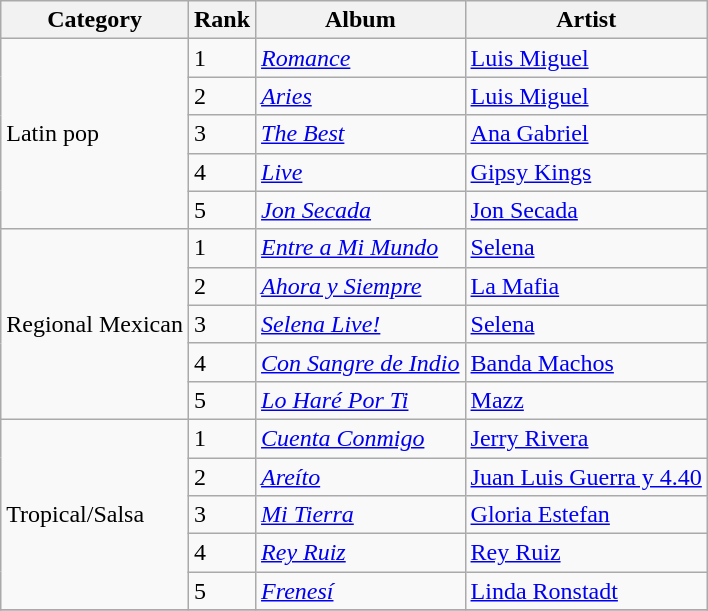<table class="wikitable sortable">
<tr>
<th>Category</th>
<th>Rank</th>
<th>Album</th>
<th>Artist</th>
</tr>
<tr>
<td rowspan="5">Latin pop</td>
<td>1</td>
<td><em><a href='#'>Romance</a></em></td>
<td><a href='#'>Luis Miguel</a></td>
</tr>
<tr>
<td>2</td>
<td><em><a href='#'>Aries</a></em></td>
<td><a href='#'>Luis Miguel</a></td>
</tr>
<tr>
<td>3</td>
<td><em><a href='#'>The Best</a></em></td>
<td><a href='#'>Ana Gabriel</a></td>
</tr>
<tr>
<td>4</td>
<td><em><a href='#'>Live</a></em></td>
<td><a href='#'>Gipsy Kings</a></td>
</tr>
<tr>
<td>5</td>
<td><em><a href='#'>Jon Secada</a></em></td>
<td><a href='#'>Jon Secada</a></td>
</tr>
<tr>
<td rowspan="5">Regional Mexican</td>
<td>1</td>
<td><em><a href='#'>Entre a Mi Mundo</a></em></td>
<td><a href='#'>Selena</a></td>
</tr>
<tr>
<td>2</td>
<td><em><a href='#'>Ahora y Siempre</a></em></td>
<td><a href='#'>La Mafia</a></td>
</tr>
<tr>
<td>3</td>
<td><em><a href='#'>Selena Live!</a></em></td>
<td><a href='#'>Selena</a></td>
</tr>
<tr>
<td>4</td>
<td><em><a href='#'>Con Sangre de Indio</a></em></td>
<td><a href='#'>Banda Machos</a></td>
</tr>
<tr>
<td>5</td>
<td><em><a href='#'>Lo Haré Por Ti</a></em></td>
<td><a href='#'>Mazz</a></td>
</tr>
<tr>
<td rowspan="5">Tropical/Salsa</td>
<td>1</td>
<td><em><a href='#'>Cuenta Conmigo</a></em></td>
<td><a href='#'>Jerry Rivera</a></td>
</tr>
<tr>
<td>2</td>
<td><em><a href='#'>Areíto</a></em></td>
<td><a href='#'>Juan Luis Guerra y 4.40</a></td>
</tr>
<tr>
<td>3</td>
<td><em><a href='#'>Mi Tierra</a></em></td>
<td><a href='#'>Gloria Estefan</a></td>
</tr>
<tr>
<td>4</td>
<td><em><a href='#'>Rey Ruiz</a></em></td>
<td><a href='#'>Rey Ruiz</a></td>
</tr>
<tr>
<td>5</td>
<td><em><a href='#'>Frenesí</a></em></td>
<td><a href='#'>Linda Ronstadt</a></td>
</tr>
<tr>
</tr>
</table>
